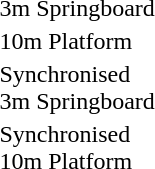<table>
<tr>
<td>3m Springboard</td>
<td></td>
<td></td>
<td></td>
</tr>
<tr>
<td>10m Platform</td>
<td></td>
<td></td>
<td></td>
</tr>
<tr>
<td>Synchronised<br>3m Springboard</td>
<td><br></td>
<td><br></td>
<td><br></td>
</tr>
<tr>
<td>Synchronised<br>10m Platform</td>
<td><br></td>
<td><br></td>
<td><br></td>
</tr>
</table>
